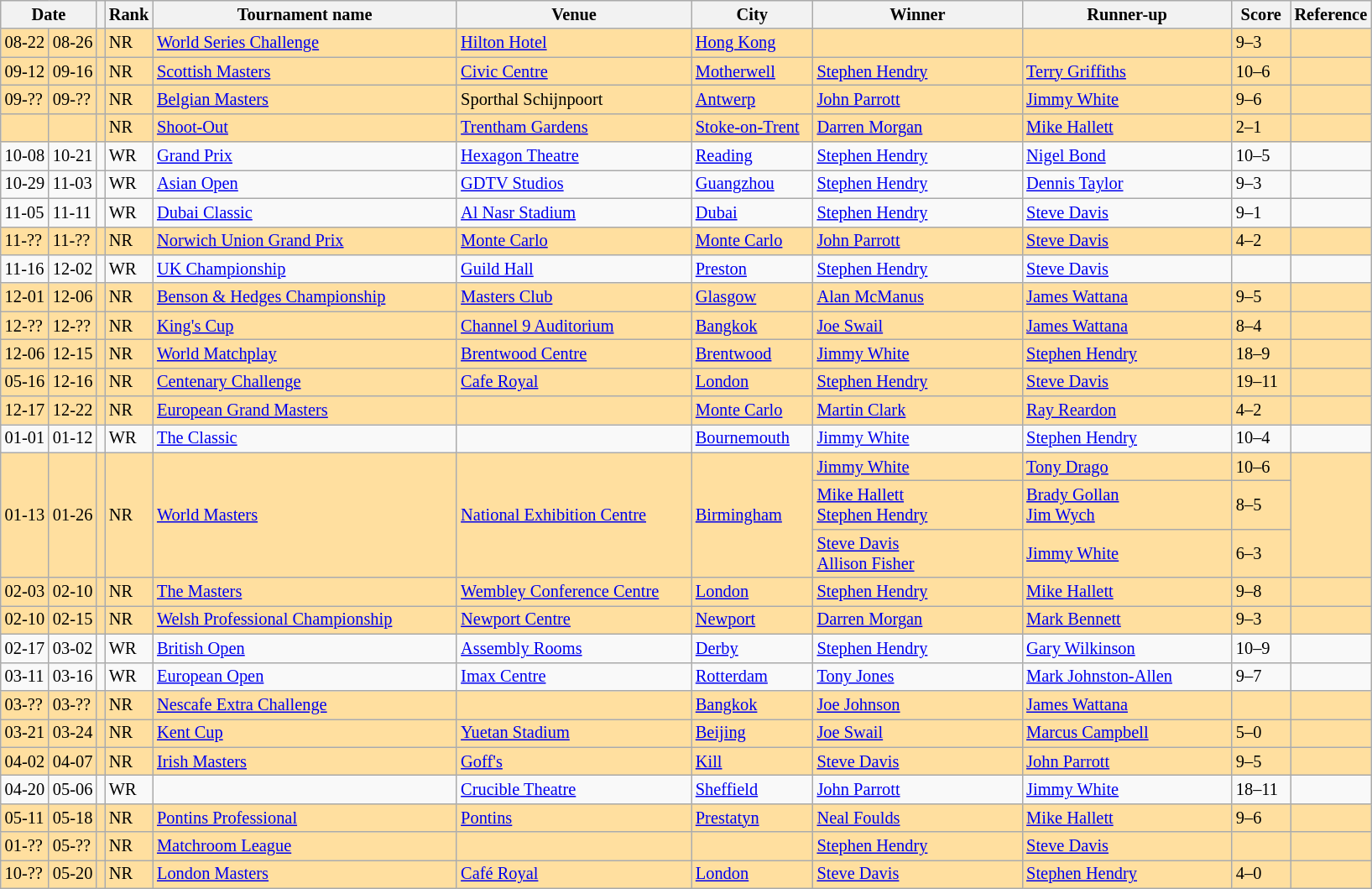<table class="wikitable" style="font-size: 85%">
<tr>
<th colspan="2" width=40 align="center">Date</th>
<th></th>
<th>Rank</th>
<th width=235>Tournament name</th>
<th width=180>Venue</th>
<th width=90>City</th>
<th width=160>Winner</th>
<th width=160>Runner-up</th>
<th width=40>Score</th>
<th width=20>Reference</th>
</tr>
<tr bgcolor="#ffdf9f">
<td>08-22</td>
<td>08-26</td>
<td></td>
<td>NR</td>
<td><a href='#'>World Series Challenge</a></td>
<td><a href='#'>Hilton Hotel</a></td>
<td><a href='#'>Hong Kong</a></td>
<td></td>
<td></td>
<td>9–3</td>
<td></td>
</tr>
<tr bgcolor="#ffdf9f">
<td>09-12</td>
<td>09-16</td>
<td></td>
<td>NR</td>
<td><a href='#'>Scottish Masters</a></td>
<td><a href='#'>Civic Centre</a></td>
<td><a href='#'>Motherwell</a></td>
<td> <a href='#'>Stephen Hendry</a></td>
<td> <a href='#'>Terry Griffiths</a></td>
<td>10–6</td>
<td></td>
</tr>
<tr bgcolor="#ffdf9f">
<td>09-??</td>
<td>09-??</td>
<td></td>
<td>NR</td>
<td><a href='#'>Belgian Masters</a></td>
<td>Sporthal Schijnpoort</td>
<td><a href='#'>Antwerp</a></td>
<td> <a href='#'>John Parrott</a></td>
<td> <a href='#'>Jimmy White</a></td>
<td>9–6</td>
<td></td>
</tr>
<tr bgcolor="#ffdf9f">
<td></td>
<td></td>
<td></td>
<td>NR</td>
<td><a href='#'>Shoot-Out</a></td>
<td><a href='#'>Trentham Gardens</a></td>
<td><a href='#'>Stoke-on-Trent</a></td>
<td> <a href='#'>Darren Morgan</a></td>
<td> <a href='#'>Mike Hallett</a></td>
<td>2–1</td>
<td></td>
</tr>
<tr>
<td>10-08</td>
<td>10-21</td>
<td></td>
<td>WR</td>
<td><a href='#'>Grand Prix</a></td>
<td><a href='#'>Hexagon Theatre</a></td>
<td><a href='#'>Reading</a></td>
<td> <a href='#'>Stephen Hendry</a></td>
<td> <a href='#'>Nigel Bond</a></td>
<td>10–5</td>
<td></td>
</tr>
<tr>
<td>10-29</td>
<td>11-03</td>
<td></td>
<td>WR</td>
<td><a href='#'>Asian Open</a></td>
<td><a href='#'>GDTV Studios</a></td>
<td><a href='#'>Guangzhou</a></td>
<td> <a href='#'>Stephen Hendry</a></td>
<td> <a href='#'>Dennis Taylor</a></td>
<td>9–3</td>
<td></td>
</tr>
<tr>
<td>11-05</td>
<td>11-11</td>
<td></td>
<td>WR</td>
<td><a href='#'>Dubai Classic</a></td>
<td><a href='#'>Al Nasr Stadium</a></td>
<td><a href='#'>Dubai</a></td>
<td> <a href='#'>Stephen Hendry</a></td>
<td> <a href='#'>Steve Davis</a></td>
<td>9–1</td>
<td></td>
</tr>
<tr bgcolor="#ffdf9f">
<td>11-??</td>
<td>11-??</td>
<td></td>
<td>NR</td>
<td><a href='#'>Norwich Union Grand Prix</a></td>
<td><a href='#'>Monte Carlo</a></td>
<td><a href='#'>Monte Carlo</a></td>
<td> <a href='#'>John Parrott</a></td>
<td> <a href='#'>Steve Davis</a></td>
<td>4–2</td>
<td></td>
</tr>
<tr>
<td>11-16</td>
<td>12-02</td>
<td></td>
<td>WR</td>
<td><a href='#'>UK Championship</a></td>
<td><a href='#'>Guild Hall</a></td>
<td><a href='#'>Preston</a></td>
<td> <a href='#'>Stephen Hendry</a></td>
<td> <a href='#'>Steve Davis</a></td>
<td></td>
<td></td>
</tr>
<tr bgcolor="#ffdf9f">
<td>12-01</td>
<td>12-06</td>
<td></td>
<td>NR</td>
<td><a href='#'>Benson & Hedges Championship</a></td>
<td><a href='#'>Masters Club</a></td>
<td><a href='#'>Glasgow</a></td>
<td> <a href='#'>Alan McManus</a></td>
<td> <a href='#'>James Wattana</a></td>
<td>9–5</td>
<td></td>
</tr>
<tr bgcolor="#ffdf9f">
<td>12-??</td>
<td>12-??</td>
<td></td>
<td>NR</td>
<td><a href='#'>King's Cup</a></td>
<td><a href='#'>Channel 9 Auditorium</a></td>
<td><a href='#'>Bangkok</a></td>
<td> <a href='#'>Joe Swail</a></td>
<td> <a href='#'>James Wattana</a></td>
<td>8–4</td>
<td></td>
</tr>
<tr bgcolor="#ffdf9f">
<td>12-06</td>
<td>12-15</td>
<td></td>
<td>NR</td>
<td><a href='#'>World Matchplay</a></td>
<td><a href='#'>Brentwood Centre</a></td>
<td><a href='#'>Brentwood</a></td>
<td> <a href='#'>Jimmy White</a></td>
<td> <a href='#'>Stephen Hendry</a></td>
<td>18–9</td>
<td></td>
</tr>
<tr bgcolor="#ffdf9f">
<td>05-16</td>
<td>12-16</td>
<td></td>
<td>NR</td>
<td><a href='#'>Centenary Challenge</a></td>
<td><a href='#'>Cafe Royal</a></td>
<td><a href='#'>London</a></td>
<td> <a href='#'>Stephen Hendry</a></td>
<td> <a href='#'>Steve Davis</a></td>
<td>19–11</td>
<td></td>
</tr>
<tr bgcolor="#ffdf9f">
<td>12-17</td>
<td>12-22</td>
<td></td>
<td>NR</td>
<td><a href='#'>European Grand Masters</a></td>
<td></td>
<td><a href='#'>Monte Carlo</a></td>
<td> <a href='#'>Martin Clark</a></td>
<td> <a href='#'>Ray Reardon</a></td>
<td>4–2</td>
<td></td>
</tr>
<tr>
<td>01-01</td>
<td>01-12</td>
<td></td>
<td>WR</td>
<td><a href='#'>The Classic</a></td>
<td></td>
<td><a href='#'>Bournemouth</a></td>
<td> <a href='#'>Jimmy White</a></td>
<td> <a href='#'>Stephen Hendry</a></td>
<td>10–4</td>
<td></td>
</tr>
<tr bgcolor="#ffdf9f">
<td rowspan="3">01-13</td>
<td rowspan="3">01-26</td>
<td rowspan="3"></td>
<td rowspan="3">NR</td>
<td rowspan="3"><a href='#'>World Masters</a></td>
<td rowspan="3"><a href='#'>National Exhibition Centre</a></td>
<td rowspan="3"><a href='#'>Birmingham</a></td>
<td> <a href='#'>Jimmy White</a></td>
<td> <a href='#'>Tony Drago</a></td>
<td>10–6</td>
<td rowspan="3"></td>
</tr>
<tr bgcolor="#ffdf9f">
<td> <a href='#'>Mike Hallett</a><br> <a href='#'>Stephen Hendry</a></td>
<td> <a href='#'>Brady Gollan</a><br> <a href='#'>Jim Wych</a></td>
<td>8–5</td>
</tr>
<tr bgcolor="#ffdf9f">
<td> <a href='#'>Steve Davis</a><br> <a href='#'>Allison Fisher</a></td>
<td> <a href='#'>Jimmy White</a><br></td>
<td>6–3</td>
</tr>
<tr bgcolor="#ffdf9f">
<td>02-03</td>
<td>02-10</td>
<td></td>
<td>NR</td>
<td><a href='#'>The Masters</a></td>
<td><a href='#'>Wembley Conference Centre</a></td>
<td><a href='#'>London</a></td>
<td> <a href='#'>Stephen Hendry</a></td>
<td> <a href='#'>Mike Hallett</a></td>
<td>9–8</td>
<td></td>
</tr>
<tr bgcolor="#ffdf9f">
<td>02-10</td>
<td>02-15</td>
<td></td>
<td>NR</td>
<td><a href='#'>Welsh Professional Championship</a></td>
<td><a href='#'>Newport Centre</a></td>
<td><a href='#'>Newport</a></td>
<td> <a href='#'>Darren Morgan</a></td>
<td> <a href='#'>Mark Bennett</a></td>
<td>9–3</td>
<td></td>
</tr>
<tr>
<td>02-17</td>
<td>03-02</td>
<td></td>
<td>WR</td>
<td><a href='#'>British Open</a></td>
<td><a href='#'>Assembly Rooms</a></td>
<td><a href='#'>Derby</a></td>
<td> <a href='#'>Stephen Hendry</a></td>
<td> <a href='#'>Gary Wilkinson</a></td>
<td>10–9</td>
<td></td>
</tr>
<tr>
<td>03-11</td>
<td>03-16</td>
<td></td>
<td>WR</td>
<td><a href='#'>European Open</a></td>
<td><a href='#'>Imax Centre</a></td>
<td><a href='#'>Rotterdam</a></td>
<td> <a href='#'>Tony Jones</a></td>
<td> <a href='#'>Mark Johnston-Allen</a></td>
<td>9–7</td>
<td></td>
</tr>
<tr bgcolor="#ffdf9f">
<td>03-??</td>
<td>03-??</td>
<td></td>
<td>NR</td>
<td><a href='#'>Nescafe Extra Challenge</a></td>
<td></td>
<td><a href='#'>Bangkok</a></td>
<td> <a href='#'>Joe Johnson</a></td>
<td> <a href='#'>James Wattana</a></td>
<td></td>
<td></td>
</tr>
<tr bgcolor="#ffdf9f">
<td>03-21</td>
<td>03-24</td>
<td></td>
<td>NR</td>
<td><a href='#'>Kent Cup</a></td>
<td><a href='#'>Yuetan Stadium</a></td>
<td><a href='#'>Beijing</a></td>
<td> <a href='#'>Joe Swail</a></td>
<td> <a href='#'>Marcus Campbell</a></td>
<td>5–0</td>
<td></td>
</tr>
<tr bgcolor="#ffdf9f">
<td>04-02</td>
<td>04-07</td>
<td></td>
<td>NR</td>
<td><a href='#'>Irish Masters</a></td>
<td><a href='#'>Goff's</a></td>
<td><a href='#'>Kill</a></td>
<td> <a href='#'>Steve Davis</a></td>
<td> <a href='#'>John Parrott</a></td>
<td>9–5</td>
<td></td>
</tr>
<tr>
<td>04-20</td>
<td>05-06</td>
<td></td>
<td>WR</td>
<td></td>
<td><a href='#'>Crucible Theatre</a></td>
<td><a href='#'>Sheffield</a></td>
<td> <a href='#'>John Parrott</a></td>
<td> <a href='#'>Jimmy White</a></td>
<td>18–11</td>
<td></td>
</tr>
<tr bgcolor="#ffdf9f">
<td>05-11</td>
<td>05-18</td>
<td></td>
<td>NR</td>
<td><a href='#'>Pontins Professional</a></td>
<td><a href='#'>Pontins</a></td>
<td><a href='#'>Prestatyn</a></td>
<td> <a href='#'>Neal Foulds</a></td>
<td> <a href='#'>Mike Hallett</a></td>
<td>9–6</td>
<td></td>
</tr>
<tr bgcolor="#ffdf9f">
<td>01-??</td>
<td>05-??</td>
<td></td>
<td>NR</td>
<td><a href='#'>Matchroom League</a></td>
<td></td>
<td></td>
<td> <a href='#'>Stephen Hendry</a></td>
<td> <a href='#'>Steve Davis</a></td>
<td></td>
<td></td>
</tr>
<tr bgcolor="#ffdf9f">
<td>10-??</td>
<td>05-20</td>
<td></td>
<td>NR</td>
<td><a href='#'>London Masters</a></td>
<td><a href='#'>Café Royal</a></td>
<td><a href='#'>London</a></td>
<td> <a href='#'>Steve Davis</a></td>
<td> <a href='#'>Stephen Hendry</a></td>
<td>4–0</td>
<td></td>
</tr>
</table>
